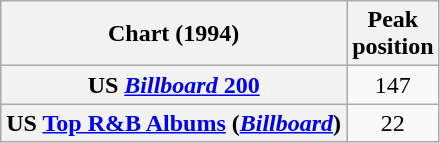<table class="wikitable sortable plainrowheaders" style="text-align:center">
<tr>
<th scope="col">Chart (1994)</th>
<th scope="col">Peak<br> position</th>
</tr>
<tr>
<th scope="row">US <a href='#'><em>Billboard</em> 200</a></th>
<td>147</td>
</tr>
<tr>
<th scope="row">US <a href='#'>Top R&B Albums</a> (<em><a href='#'>Billboard</a></em>)</th>
<td>22</td>
</tr>
</table>
